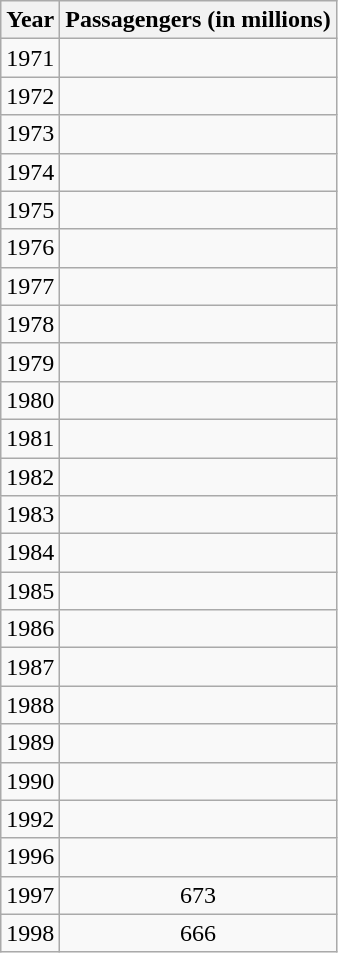<table class="wikitable">
<tr>
<th align="center">Year</th>
<th align="center">Passagengers (in millions)</th>
</tr>
<tr>
<td align="center">1971</td>
<td align="center"></td>
</tr>
<tr>
<td align="center">1972</td>
<td align="center"></td>
</tr>
<tr>
<td align="center">1973</td>
<td align="center"></td>
</tr>
<tr>
<td align="center">1974</td>
<td align="center"></td>
</tr>
<tr>
<td align="center">1975</td>
<td align="center"></td>
</tr>
<tr>
<td align="center">1976</td>
<td align="center"></td>
</tr>
<tr>
<td align="center">1977</td>
<td align="center"></td>
</tr>
<tr>
<td align="center">1978</td>
<td align="center"></td>
</tr>
<tr>
<td align="center">1979</td>
<td align="center"></td>
</tr>
<tr>
<td align="center">1980</td>
<td align="center"></td>
</tr>
<tr>
<td align="center">1981</td>
<td align="center"></td>
</tr>
<tr>
<td align="center">1982</td>
<td align="center"></td>
</tr>
<tr>
<td align="center">1983</td>
<td align="center"></td>
</tr>
<tr>
<td align="center">1984</td>
<td align="center"></td>
</tr>
<tr>
<td align="center">1985</td>
<td align="center"></td>
</tr>
<tr>
<td align="center">1986</td>
<td align="center"></td>
</tr>
<tr>
<td align="center">1987</td>
<td align="center"></td>
</tr>
<tr>
<td align="center">1988</td>
<td align="center"></td>
</tr>
<tr>
<td align="center">1989</td>
<td align="center"></td>
</tr>
<tr>
<td align="center">1990</td>
<td align="center"></td>
</tr>
<tr>
<td align="center">1992</td>
<td align="center"></td>
</tr>
<tr>
<td align="center">1996</td>
<td align="center"></td>
</tr>
<tr>
<td align="center">1997</td>
<td align="center">673</td>
</tr>
<tr>
<td align="center">1998</td>
<td align="center">666</td>
</tr>
</table>
